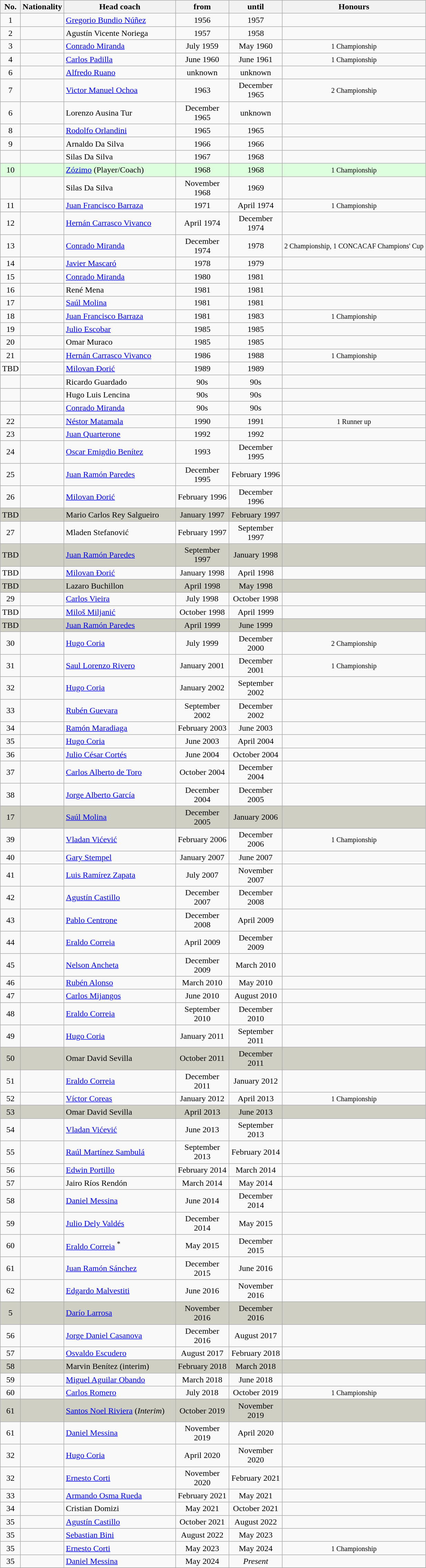<table class="wikitable sortable" style="text-align:center">
<tr>
<th>No.</th>
<th>Nationality</th>
<th style="width:13em">Head coach</th>
<th style="width:6em">from</th>
<th style="width:6em">until</th>
<th>Honours</th>
</tr>
<tr>
<td>1</td>
<td></td>
<td align=left><a href='#'>Gregorio Bundio Núñez</a></td>
<td>1956</td>
<td>1957</td>
<td></td>
</tr>
<tr>
<td>2</td>
<td></td>
<td align=left>Agustín Vicente Noriega</td>
<td>1957</td>
<td>1958</td>
<td></td>
</tr>
<tr>
<td>3</td>
<td></td>
<td align=left><a href='#'>Conrado Miranda</a></td>
<td>July 1959</td>
<td>May 1960</td>
<td><small>1 Championship</small></td>
</tr>
<tr>
<td>4</td>
<td></td>
<td align=left><a href='#'>Carlos Padilla</a></td>
<td>June 1960</td>
<td>June 1961</td>
<td><small>1 Championship</small></td>
</tr>
<tr>
<td>6</td>
<td></td>
<td align=left><a href='#'>Alfredo Ruano</a></td>
<td>unknown</td>
<td>unknown</td>
<td></td>
</tr>
<tr>
<td>7</td>
<td></td>
<td align=left><a href='#'>Victor Manuel Ochoa</a></td>
<td>1963</td>
<td>December 1965</td>
<td><small>2 Championship</small></td>
</tr>
<tr>
<td>6</td>
<td></td>
<td align=left>Lorenzo Ausina Tur</td>
<td>December 1965</td>
<td>unknown</td>
<td></td>
</tr>
<tr>
<td>8</td>
<td></td>
<td align=left><a href='#'>Rodolfo Orlandini</a></td>
<td>1965</td>
<td>1965</td>
<td></td>
</tr>
<tr>
<td>9</td>
<td></td>
<td align=left>Arnaldo Da Silva</td>
<td>1966</td>
<td>1966</td>
<td></td>
</tr>
<tr>
<td></td>
<td></td>
<td align=left>Silas Da Silva</td>
<td>1967</td>
<td>1968</td>
<td></td>
</tr>
<tr bgcolor="#ddffdd">
<td>10</td>
<td></td>
<td align=left><a href='#'>Zózimo</a> (Player/Coach)</td>
<td>1968</td>
<td>1968</td>
<td><small>1 Championship</small></td>
</tr>
<tr>
<td></td>
<td></td>
<td align=left>Silas Da Silva</td>
<td>November 1968</td>
<td>1969</td>
<td></td>
</tr>
<tr>
<td>11</td>
<td></td>
<td align=left><a href='#'>Juan Francisco Barraza</a></td>
<td>1971</td>
<td>April 1974</td>
<td><small>1 Championship</small></td>
</tr>
<tr>
<td>12</td>
<td></td>
<td align=left><a href='#'>Hernán Carrasco Vivanco</a></td>
<td>April 1974</td>
<td>December 1974</td>
<td></td>
</tr>
<tr>
<td>13</td>
<td></td>
<td align=left><a href='#'>Conrado Miranda</a></td>
<td>December 1974</td>
<td>1978</td>
<td><small>2 Championship, 1 CONCACAF Champions' Cup</small></td>
</tr>
<tr>
<td>14</td>
<td></td>
<td align=left><a href='#'>Javier Mascaró</a></td>
<td>1978</td>
<td>1979</td>
<td></td>
</tr>
<tr>
<td>15</td>
<td></td>
<td align=left><a href='#'>Conrado Miranda</a></td>
<td>1980</td>
<td>1981</td>
<td></td>
</tr>
<tr>
<td>16</td>
<td></td>
<td align=left>René Mena</td>
<td>1981</td>
<td>1981</td>
<td></td>
</tr>
<tr>
<td>17</td>
<td></td>
<td align=left><a href='#'>Saúl Molina</a></td>
<td>1981</td>
<td>1981</td>
<td></td>
</tr>
<tr>
<td>18</td>
<td></td>
<td align=left><a href='#'>Juan Francisco Barraza</a></td>
<td>1981</td>
<td>1983</td>
<td><small>1 Championship</small></td>
</tr>
<tr>
<td>19</td>
<td></td>
<td align=left><a href='#'>Julio Escobar</a></td>
<td>1985</td>
<td>1985</td>
<td></td>
</tr>
<tr>
<td>20</td>
<td></td>
<td align=left>Omar Muraco</td>
<td>1985</td>
<td>1985</td>
<td></td>
</tr>
<tr>
<td>21</td>
<td></td>
<td align=left><a href='#'>Hernán Carrasco Vivanco</a></td>
<td>1986</td>
<td>1988</td>
<td><small>1 Championship</small></td>
</tr>
<tr>
<td>TBD</td>
<td></td>
<td align=left><a href='#'>Milovan Đorić</a></td>
<td>1989</td>
<td>1989</td>
<td></td>
</tr>
<tr>
<td></td>
<td></td>
<td align=left>Ricardo Guardado</td>
<td>90s</td>
<td>90s</td>
<td></td>
</tr>
<tr>
<td></td>
<td></td>
<td align=left>Hugo Luis Lencina</td>
<td>90s</td>
<td>90s</td>
<td></td>
</tr>
<tr>
<td></td>
<td></td>
<td align=left><a href='#'>Conrado Miranda</a></td>
<td>90s</td>
<td>90s</td>
<td></td>
</tr>
<tr>
<td>22</td>
<td></td>
<td align=left><a href='#'>Néstor Matamala</a></td>
<td>1990</td>
<td>1991</td>
<td><small>1 Runner up</small></td>
</tr>
<tr>
<td>23</td>
<td></td>
<td align=left><a href='#'>Juan Quarterone</a></td>
<td>1992</td>
<td>1992</td>
<td></td>
</tr>
<tr>
<td>24</td>
<td></td>
<td align=left><a href='#'>Oscar Emigdio Benítez</a></td>
<td>1993</td>
<td>December 1995</td>
<td></td>
</tr>
<tr>
<td>25</td>
<td></td>
<td align=left><a href='#'>Juan Ramón Paredes</a></td>
<td>December 1995</td>
<td>February 1996</td>
<td></td>
</tr>
<tr>
<td>26</td>
<td></td>
<td align=left><a href='#'>Milovan Đorić</a></td>
<td>February 1996</td>
<td>December 1996</td>
<td></td>
</tr>
<tr bgcolor="#CFCFC4">
<td>TBD</td>
<td></td>
<td align=left>Mario Carlos Rey Salgueiro</td>
<td>January 1997</td>
<td>February 1997</td>
<td></td>
</tr>
<tr>
<td>27</td>
<td></td>
<td align=left>Mladen Stefanović</td>
<td>February 1997</td>
<td>September 1997</td>
<td></td>
</tr>
<tr bgcolor="#CFCFC4">
<td>TBD</td>
<td></td>
<td align=left><a href='#'>Juan Ramón Paredes</a></td>
<td>September 1997</td>
<td>January 1998</td>
<td></td>
</tr>
<tr>
<td>TBD</td>
<td></td>
<td align=left><a href='#'>Milovan Đorić</a></td>
<td>January 1998</td>
<td>April 1998</td>
</tr>
<tr bgcolor="#CFCFC4">
<td>TBD</td>
<td></td>
<td align=left>Lazaro Buchillon</td>
<td>April 1998</td>
<td>May 1998</td>
<td></td>
</tr>
<tr>
<td>29</td>
<td></td>
<td align=left><a href='#'>Carlos Vieira</a></td>
<td>July 1998</td>
<td>October 1998</td>
<td></td>
</tr>
<tr>
<td>TBD</td>
<td></td>
<td align=left><a href='#'>Miloš Miljanić</a></td>
<td>October 1998</td>
<td>April 1999</td>
<td></td>
</tr>
<tr bgcolor="#CFCFC4">
<td>TBD</td>
<td></td>
<td align=left><a href='#'>Juan Ramón Paredes</a></td>
<td>April 1999</td>
<td>June 1999</td>
<td></td>
</tr>
<tr>
<td>30</td>
<td></td>
<td align=left><a href='#'>Hugo Coria</a></td>
<td>July 1999</td>
<td>December 2000</td>
<td><small>2 Championship</small></td>
</tr>
<tr>
<td>31</td>
<td></td>
<td align=left><a href='#'>Saul Lorenzo Rivero</a></td>
<td>January 2001</td>
<td>December 2001</td>
<td><small>1 Championship</small></td>
</tr>
<tr>
<td>32</td>
<td></td>
<td align=left><a href='#'>Hugo Coria</a></td>
<td>January 2002</td>
<td>September 2002</td>
<td></td>
</tr>
<tr>
<td>33</td>
<td></td>
<td align=left><a href='#'>Rubén Guevara</a></td>
<td>September 2002</td>
<td>December 2002</td>
<td></td>
</tr>
<tr>
<td>34</td>
<td></td>
<td align=left><a href='#'>Ramón Maradiaga</a></td>
<td>February 2003</td>
<td>June 2003</td>
<td></td>
</tr>
<tr>
<td>35</td>
<td></td>
<td align=left><a href='#'>Hugo Coria</a></td>
<td>June 2003</td>
<td>April 2004</td>
<td></td>
</tr>
<tr>
<td>36</td>
<td></td>
<td align=left><a href='#'>Julio César Cortés</a></td>
<td>June 2004</td>
<td>October 2004</td>
<td></td>
</tr>
<tr>
<td>37</td>
<td></td>
<td align=left><a href='#'>Carlos Alberto de Toro</a></td>
<td>October 2004</td>
<td>December 2004</td>
<td></td>
</tr>
<tr>
<td>38</td>
<td></td>
<td align=left><a href='#'>Jorge Alberto García</a></td>
<td>December 2004</td>
<td>December 2005</td>
<td></td>
</tr>
<tr bgcolor="#CFCFC4">
<td>17</td>
<td></td>
<td align=left><a href='#'>Saúl Molina</a></td>
<td>December 2005</td>
<td>January 2006</td>
<td></td>
</tr>
<tr>
<td>39</td>
<td></td>
<td align=left><a href='#'>Vladan Vićević</a></td>
<td>February 2006</td>
<td>December 2006</td>
<td><small>1 Championship</small></td>
</tr>
<tr>
<td>40</td>
<td></td>
<td align=left><a href='#'>Gary Stempel</a></td>
<td>January 2007</td>
<td>June 2007</td>
<td></td>
</tr>
<tr>
<td>41</td>
<td></td>
<td align=left><a href='#'>Luis Ramírez Zapata</a></td>
<td>July 2007</td>
<td>November 2007</td>
<td></td>
</tr>
<tr>
<td>42</td>
<td></td>
<td align=left><a href='#'>Agustín Castillo</a></td>
<td>December 2007</td>
<td>December 2008</td>
<td></td>
</tr>
<tr>
<td>43</td>
<td></td>
<td align=left><a href='#'>Pablo Centrone</a></td>
<td>December 2008</td>
<td>April 2009</td>
<td></td>
</tr>
<tr>
<td>44</td>
<td></td>
<td align=left><a href='#'>Eraldo Correia</a></td>
<td>April 2009</td>
<td>December 2009</td>
<td></td>
</tr>
<tr>
<td>45</td>
<td></td>
<td align=left><a href='#'>Nelson Ancheta</a></td>
<td>December 2009</td>
<td>March 2010</td>
<td></td>
</tr>
<tr>
<td>46</td>
<td></td>
<td align=left><a href='#'>Rubén Alonso</a></td>
<td>March 2010</td>
<td>May 2010</td>
<td></td>
</tr>
<tr>
<td>47</td>
<td></td>
<td align=left><a href='#'>Carlos Mijangos</a></td>
<td>June 2010</td>
<td>August 2010</td>
<td></td>
</tr>
<tr>
<td>48</td>
<td></td>
<td align=left><a href='#'>Eraldo Correia</a></td>
<td>September 2010</td>
<td>December 2010</td>
<td></td>
</tr>
<tr>
<td>49</td>
<td></td>
<td align=left><a href='#'>Hugo Coria</a></td>
<td>January 2011</td>
<td>September 2011</td>
<td></td>
</tr>
<tr bgcolor="#CFCFC4">
<td>50</td>
<td></td>
<td align=left>Omar David Sevilla</td>
<td>October 2011</td>
<td>December 2011</td>
<td></td>
</tr>
<tr>
<td>51</td>
<td></td>
<td align=left><a href='#'>Eraldo Correia</a></td>
<td>December 2011</td>
<td>January 2012</td>
<td></td>
</tr>
<tr>
<td>52</td>
<td></td>
<td align=left><a href='#'>Víctor Coreas</a></td>
<td>January 2012</td>
<td>April 2013</td>
<td><small>1 Championship</small></td>
</tr>
<tr bgcolor="#CFCFC4">
<td>53</td>
<td></td>
<td align=left>Omar David Sevilla</td>
<td>April 2013</td>
<td>June 2013</td>
<td></td>
</tr>
<tr>
<td>54</td>
<td></td>
<td align=left><a href='#'>Vladan Vićević</a></td>
<td>June 2013</td>
<td>September 2013</td>
<td></td>
</tr>
<tr>
<td>55</td>
<td></td>
<td align=left><a href='#'>Raúl Martínez Sambulá</a></td>
<td>September 2013</td>
<td>February 2014</td>
<td></td>
</tr>
<tr>
<td>56</td>
<td></td>
<td align=left><a href='#'>Edwin Portillo</a></td>
<td>February 2014</td>
<td>March 2014</td>
<td></td>
</tr>
<tr>
<td>57</td>
<td></td>
<td align=left>Jairo Ríos Rendón</td>
<td>March 2014</td>
<td>May 2014</td>
<td></td>
</tr>
<tr>
<td>58</td>
<td></td>
<td align=left><a href='#'>Daniel Messina</a></td>
<td>June 2014</td>
<td>December 2014</td>
<td></td>
</tr>
<tr>
<td>59</td>
<td></td>
<td align=left><a href='#'>Julio Dely Valdés</a></td>
<td>December 2014</td>
<td>May 2015</td>
<td></td>
</tr>
<tr>
<td>60</td>
<td></td>
<td align=left><a href='#'>Eraldo Correia</a> <sup>*</sup></td>
<td>May 2015</td>
<td>December 2015</td>
<td></td>
</tr>
<tr>
<td>61</td>
<td></td>
<td align=left><a href='#'>Juan Ramón Sánchez</a></td>
<td>December 2015</td>
<td>June 2016</td>
<td></td>
</tr>
<tr>
<td>62</td>
<td></td>
<td align=left><a href='#'>Edgardo Malvestiti</a></td>
<td>June 2016</td>
<td>November 2016</td>
<td></td>
</tr>
<tr bgcolor="#CFCFC4">
<td>5</td>
<td></td>
<td align=left><a href='#'>Darío Larrosa</a></td>
<td>November 2016</td>
<td>December 2016</td>
<td></td>
</tr>
<tr>
<td>56</td>
<td></td>
<td align=left><a href='#'>Jorge Daniel Casanova</a></td>
<td>December 2016</td>
<td>August 2017</td>
<td></td>
</tr>
<tr>
<td>57</td>
<td></td>
<td align=left><a href='#'>Osvaldo Escudero</a></td>
<td>August 2017</td>
<td>February 2018</td>
<td></td>
</tr>
<tr bgcolor="#CFCFC4">
<td>58</td>
<td></td>
<td align=left>Marvin Benítez (interim)</td>
<td>February 2018</td>
<td>March 2018</td>
<td></td>
</tr>
<tr>
<td>59</td>
<td></td>
<td align=left><a href='#'>Miguel Aguilar Obando</a></td>
<td>March 2018</td>
<td>June 2018</td>
<td></td>
</tr>
<tr>
<td>60</td>
<td></td>
<td align=left><a href='#'>Carlos Romero</a></td>
<td>July 2018</td>
<td>October 2019</td>
<td><small>1 Championship</small></td>
</tr>
<tr bgcolor="#CFCFC4">
<td>61</td>
<td></td>
<td align=left><a href='#'>Santos Noel Riviera</a> (<em>Interim</em>)</td>
<td>October 2019</td>
<td>November 2019</td>
<td></td>
</tr>
<tr>
<td>61</td>
<td></td>
<td align=left><a href='#'>Daniel Messina</a></td>
<td>November 2019</td>
<td>April 2020</td>
<td></td>
</tr>
<tr>
<td>32</td>
<td></td>
<td align=left><a href='#'>Hugo Coria</a></td>
<td>April 2020</td>
<td>November 2020</td>
<td></td>
</tr>
<tr>
<td>32</td>
<td></td>
<td align=left><a href='#'>Ernesto Corti</a></td>
<td>November 2020</td>
<td>February 2021</td>
<td></td>
</tr>
<tr>
<td>33</td>
<td></td>
<td align=left><a href='#'>Armando Osma Rueda</a></td>
<td>February 2021</td>
<td>May 2021</td>
<td></td>
</tr>
<tr>
<td>34</td>
<td></td>
<td align=left>Cristian Domizi</td>
<td>May 2021</td>
<td>October 2021</td>
<td></td>
</tr>
<tr>
<td>35</td>
<td></td>
<td align=left><a href='#'>Agustín Castillo</a></td>
<td>October 2021</td>
<td>August 2022</td>
<td></td>
</tr>
<tr>
<td>35</td>
<td></td>
<td align=left><a href='#'>Sebastian Bini</a></td>
<td>August 2022</td>
<td>May 2023</td>
<td></td>
</tr>
<tr>
<td>35</td>
<td></td>
<td align=left><a href='#'>Ernesto Corti</a></td>
<td>May 2023</td>
<td>May 2024</td>
<td><small>1 Championship</small></td>
</tr>
<tr>
<td>35</td>
<td></td>
<td align=left><a href='#'>Daniel Messina</a></td>
<td>May 2024</td>
<td><em>Present</em></td>
<td></td>
</tr>
<tr>
</tr>
</table>
